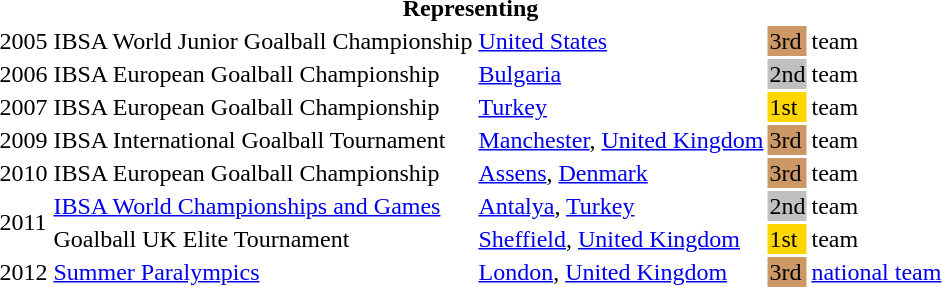<table>
<tr>
<th colspan="5">Representing </th>
</tr>
<tr>
<td>2005</td>
<td>IBSA World Junior Goalball Championship</td>
<td><a href='#'>United States</a></td>
<td bgcolor="#cc9966">3rd</td>
<td>team</td>
</tr>
<tr>
<td>2006</td>
<td>IBSA European Goalball Championship</td>
<td><a href='#'>Bulgaria</a></td>
<td bgcolor="silver">2nd</td>
<td>team</td>
</tr>
<tr>
<td>2007</td>
<td>IBSA European Goalball Championship</td>
<td><a href='#'>Turkey</a></td>
<td bgcolor="gold">1st</td>
<td>team</td>
</tr>
<tr>
<td>2009</td>
<td>IBSA International Goalball Tournament</td>
<td><a href='#'>Manchester</a>, <a href='#'>United Kingdom</a></td>
<td bgcolor="#cc9966">3rd</td>
<td>team</td>
</tr>
<tr>
<td>2010</td>
<td>IBSA European Goalball Championship</td>
<td><a href='#'>Assens</a>, <a href='#'>Denmark</a></td>
<td bgcolor="#cc9966">3rd</td>
<td>team</td>
</tr>
<tr>
<td rowspan="2">2011</td>
<td><a href='#'>IBSA World Championships and Games</a></td>
<td><a href='#'>Antalya</a>, <a href='#'>Turkey</a></td>
<td bgcolor="silver">2nd</td>
<td>team</td>
</tr>
<tr>
<td>Goalball UK Elite Tournament</td>
<td><a href='#'>Sheffield</a>, <a href='#'>United Kingdom</a></td>
<td bgcolor="gold">1st</td>
<td>team</td>
</tr>
<tr>
<td>2012</td>
<td><a href='#'>Summer Paralympics</a></td>
<td><a href='#'>London</a>, <a href='#'>United Kingdom</a></td>
<td bgcolor="#cc9966">3rd</td>
<td><a href='#'>national team</a></td>
</tr>
</table>
